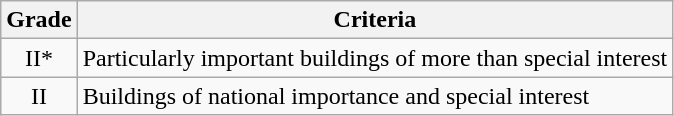<table class="wikitable">
<tr>
<th>Grade</th>
<th>Criteria</th>
</tr>
<tr>
<td align="center" >II*</td>
<td>Particularly important buildings of more than special interest</td>
</tr>
<tr>
<td align="center" >II</td>
<td>Buildings of national importance and special interest</td>
</tr>
</table>
